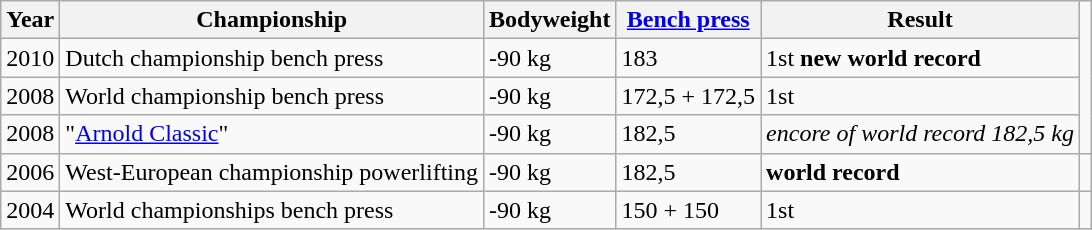<table class="wikitable">
<tr>
<th>Year</th>
<th>Championship</th>
<th>Bodyweight</th>
<th><a href='#'>Bench press</a></th>
<th>Result</th>
</tr>
<tr>
<td>2010</td>
<td>Dutch championship bench press</td>
<td>-90 kg</td>
<td>183</td>
<td>1st  <strong>new world record</strong></td>
</tr>
<tr>
<td>2008</td>
<td>World championship bench press</td>
<td>-90 kg</td>
<td>172,5 + 172,5</td>
<td>1st </td>
</tr>
<tr>
<td>2008</td>
<td>"<a href='#'>Arnold Classic</a>"</td>
<td>-90 kg</td>
<td>182,5</td>
<td><em>encore of world record 182,5 kg</em></td>
</tr>
<tr>
<td>2006</td>
<td>West-European championship powerlifting</td>
<td>-90 kg</td>
<td>182,5</td>
<td><strong>world record</strong></td>
<td></td>
</tr>
<tr>
<td>2004</td>
<td>World championships bench press</td>
<td>-90 kg</td>
<td>150 + 150</td>
<td>1st </td>
</tr>
</table>
